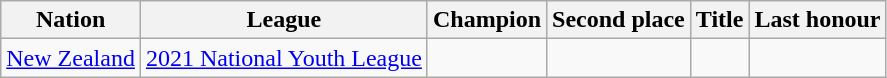<table class="wikitable sortable">
<tr>
<th>Nation</th>
<th>League</th>
<th>Champion</th>
<th>Second place</th>
<th data-sort-type="number">Title</th>
<th>Last honour</th>
</tr>
<tr>
<td> <a href='#'>New Zealand</a></td>
<td><a href='#'>2021 National Youth League</a></td>
<td></td>
<td></td>
<td></td>
<td></td>
</tr>
</table>
